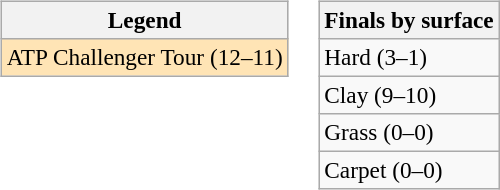<table>
<tr valign=top>
<td><br><table class=wikitable style=font-size:97%>
<tr>
<th>Legend</th>
</tr>
<tr bgcolor=moccasin>
<td>ATP Challenger Tour (12–11)</td>
</tr>
</table>
</td>
<td><br><table class=wikitable style=font-size:97%>
<tr>
<th>Finals by surface</th>
</tr>
<tr>
<td>Hard (3–1)</td>
</tr>
<tr>
<td>Clay (9–10)</td>
</tr>
<tr>
<td>Grass (0–0)</td>
</tr>
<tr>
<td>Carpet (0–0)</td>
</tr>
</table>
</td>
</tr>
</table>
